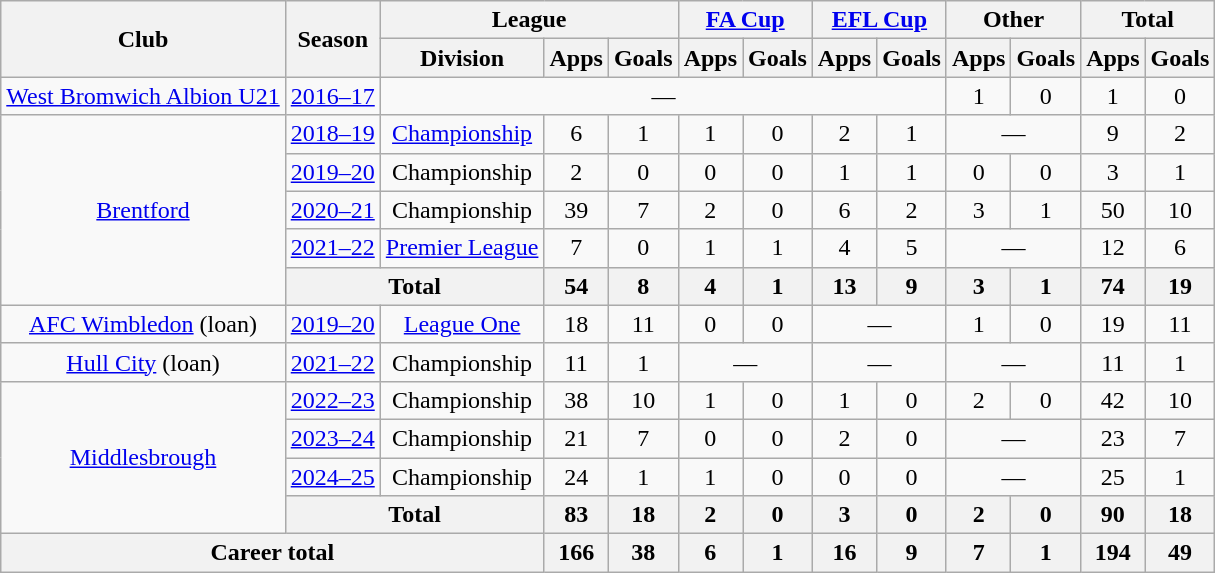<table class="wikitable" style="text-align:center">
<tr>
<th rowspan="2">Club</th>
<th rowspan="2">Season</th>
<th colspan="3">League</th>
<th colspan="2"><a href='#'>FA Cup</a></th>
<th colspan="2"><a href='#'>EFL Cup</a></th>
<th colspan="2">Other</th>
<th colspan="2">Total</th>
</tr>
<tr>
<th>Division</th>
<th>Apps</th>
<th>Goals</th>
<th>Apps</th>
<th>Goals</th>
<th>Apps</th>
<th>Goals</th>
<th>Apps</th>
<th>Goals</th>
<th>Apps</th>
<th>Goals</th>
</tr>
<tr>
<td><a href='#'>West Bromwich Albion U21</a></td>
<td><a href='#'>2016–17</a></td>
<td colspan="7">—</td>
<td>1</td>
<td>0</td>
<td>1</td>
<td>0</td>
</tr>
<tr>
<td rowspan="5"><a href='#'>Brentford</a></td>
<td><a href='#'>2018–19</a></td>
<td><a href='#'>Championship</a></td>
<td>6</td>
<td>1</td>
<td>1</td>
<td>0</td>
<td>2</td>
<td>1</td>
<td colspan="2">—</td>
<td>9</td>
<td>2</td>
</tr>
<tr>
<td><a href='#'>2019–20</a></td>
<td>Championship</td>
<td>2</td>
<td>0</td>
<td>0</td>
<td>0</td>
<td>1</td>
<td>1</td>
<td>0</td>
<td>0</td>
<td>3</td>
<td>1</td>
</tr>
<tr>
<td><a href='#'>2020–21</a></td>
<td>Championship</td>
<td>39</td>
<td>7</td>
<td>2</td>
<td>0</td>
<td>6</td>
<td>2</td>
<td>3</td>
<td>1</td>
<td>50</td>
<td>10</td>
</tr>
<tr>
<td><a href='#'>2021–22</a></td>
<td><a href='#'>Premier League</a></td>
<td>7</td>
<td>0</td>
<td>1</td>
<td>1</td>
<td>4</td>
<td>5</td>
<td colspan="2">—</td>
<td>12</td>
<td>6</td>
</tr>
<tr>
<th colspan="2">Total</th>
<th>54</th>
<th>8</th>
<th>4</th>
<th>1</th>
<th>13</th>
<th>9</th>
<th>3</th>
<th>1</th>
<th>74</th>
<th>19</th>
</tr>
<tr>
<td><a href='#'>AFC Wimbledon</a> (loan)</td>
<td><a href='#'>2019–20</a></td>
<td><a href='#'>League One</a></td>
<td>18</td>
<td>11</td>
<td>0</td>
<td>0</td>
<td colspan="2">—</td>
<td>1</td>
<td>0</td>
<td>19</td>
<td>11</td>
</tr>
<tr>
<td><a href='#'>Hull City</a> (loan)</td>
<td><a href='#'>2021–22</a></td>
<td>Championship</td>
<td>11</td>
<td>1</td>
<td colspan="2">—</td>
<td colspan="2">—</td>
<td colspan="2">—</td>
<td>11</td>
<td>1</td>
</tr>
<tr>
<td rowspan="4"><a href='#'>Middlesbrough</a></td>
<td><a href='#'>2022–23</a></td>
<td>Championship</td>
<td>38</td>
<td>10</td>
<td>1</td>
<td>0</td>
<td>1</td>
<td>0</td>
<td>2</td>
<td>0</td>
<td>42</td>
<td>10</td>
</tr>
<tr>
<td><a href='#'>2023–24</a></td>
<td>Championship</td>
<td>21</td>
<td>7</td>
<td>0</td>
<td>0</td>
<td>2</td>
<td>0</td>
<td colspan="2">—</td>
<td>23</td>
<td>7</td>
</tr>
<tr>
<td><a href='#'>2024–25</a></td>
<td>Championship</td>
<td>24</td>
<td>1</td>
<td>1</td>
<td>0</td>
<td>0</td>
<td>0</td>
<td colspan="2">—</td>
<td>25</td>
<td>1</td>
</tr>
<tr>
<th colspan="2">Total</th>
<th>83</th>
<th>18</th>
<th>2</th>
<th>0</th>
<th>3</th>
<th>0</th>
<th>2</th>
<th>0</th>
<th>90</th>
<th>18</th>
</tr>
<tr>
<th colspan="3">Career total</th>
<th>166</th>
<th>38</th>
<th>6</th>
<th>1</th>
<th>16</th>
<th>9</th>
<th>7</th>
<th>1</th>
<th>194</th>
<th>49</th>
</tr>
</table>
